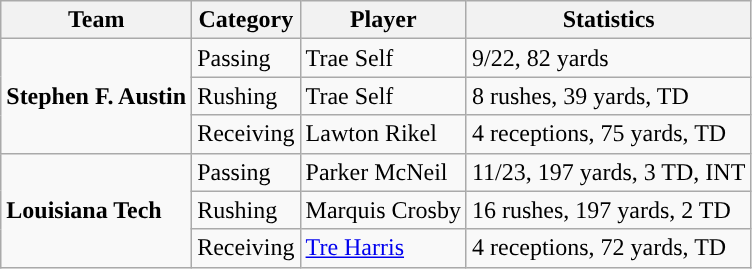<table class="wikitable" style="float: left;">
<tr>
<th>Team</th>
<th>Category</th>
<th>Player</th>
<th>Statistics</th>
</tr>
<tr>
<td rowspan=3><strong>Stephen F. Austin</strong></td>
<td>Passing</td>
<td>Trae Self</td>
<td>9/22, 82 yards</td>
</tr>
<tr>
<td>Rushing</td>
<td>Trae Self</td>
<td>8 rushes, 39 yards, TD</td>
</tr>
<tr>
<td>Receiving</td>
<td>Lawton Rikel</td>
<td>4 receptions, 75 yards, TD</td>
</tr>
<tr>
<td rowspan=3><strong>Louisiana Tech</strong></td>
<td>Passing</td>
<td>Parker McNeil</td>
<td>11/23, 197 yards, 3 TD, INT</td>
</tr>
<tr>
<td>Rushing</td>
<td>Marquis Crosby</td>
<td>16 rushes, 197 yards, 2 TD</td>
</tr>
<tr>
<td>Receiving</td>
<td><a href='#'>Tre Harris</a></td>
<td>4 receptions, 72 yards, TD</td>
</tr>
</table>
